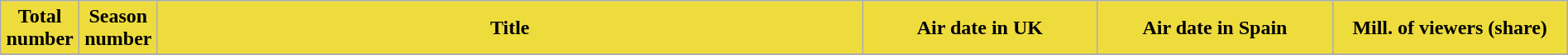<table class="wikitable" style="width:100%; margin:auto">
<tr>
<th style="background:#EEDC3D; width:5%">Total<br>number</th>
<th style="background:#EEDC3D; width:5%">Season<br>number</th>
<th style="background:#EEDC3D; width:45%">Title</th>
<th style="background:#EEDC3D; width:15%">Air date in UK</th>
<th style="background:#EEDC3D; width:15%">Air date in Spain</th>
<th style="background:#EEDC3D; width:15%">Mill. of viewers (share)</th>
</tr>
<tr>
</tr>
</table>
